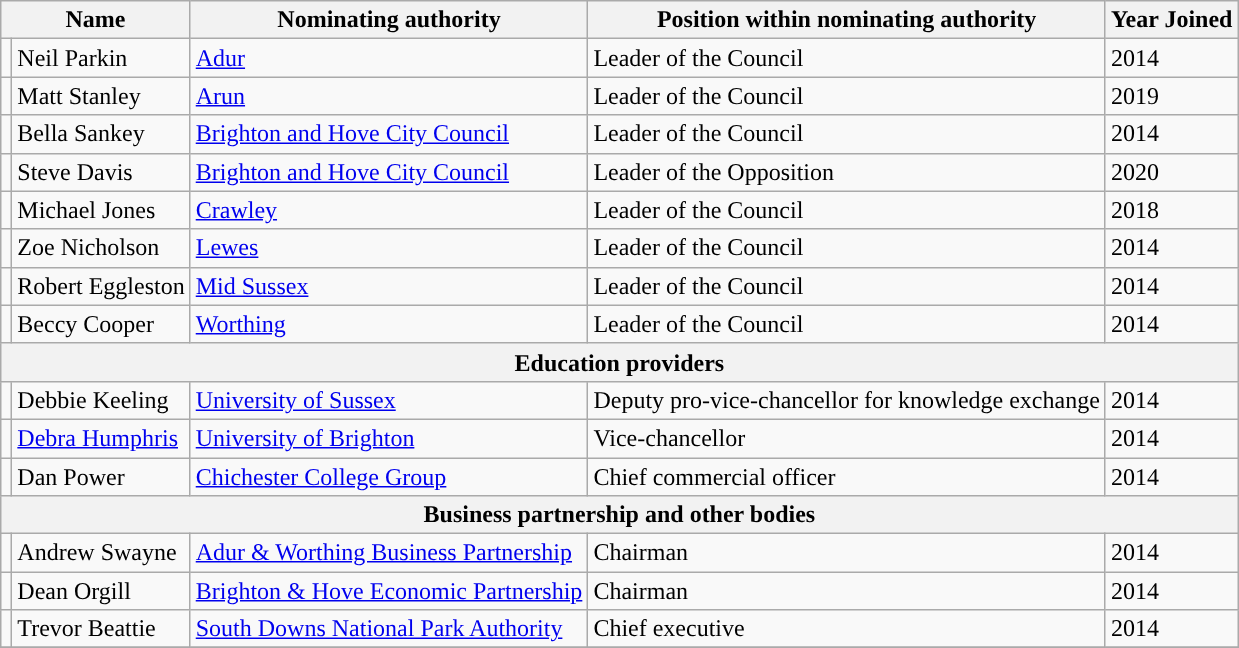<table class="wikitable sortable">
<tr>
<th colspan=2>Name</th>
<th>Nominating authority</th>
<th>Position within nominating authority</th>
<th>Year Joined</th>
</tr>
<tr>
<td style="background:"></td>
<td>Neil Parkin</td>
<td><a href='#'>Adur</a></td>
<td>Leader of the Council</td>
<td>2014</td>
</tr>
<tr>
<td style="background:"></td>
<td>Matt Stanley</td>
<td><a href='#'>Arun</a></td>
<td>Leader of the Council</td>
<td>2019</td>
</tr>
<tr>
<td style="background:"></td>
<td>Bella Sankey</td>
<td><a href='#'>Brighton and Hove City Council</a></td>
<td>Leader of the Council</td>
<td>2014</td>
</tr>
<tr>
<td style="background:"></td>
<td>Steve Davis</td>
<td><a href='#'>Brighton and Hove City Council</a></td>
<td>Leader of the Opposition</td>
<td>2020</td>
</tr>
<tr>
<td style="background:"></td>
<td>Michael Jones</td>
<td><a href='#'>Crawley</a></td>
<td>Leader of the Council</td>
<td>2018</td>
</tr>
<tr>
<td style="background:"></td>
<td>Zoe Nicholson</td>
<td><a href='#'>Lewes</a></td>
<td>Leader of the Council</td>
<td>2014</td>
</tr>
<tr>
<td style="background:"></td>
<td>Robert Eggleston</td>
<td><a href='#'>Mid Sussex</a></td>
<td>Leader of the Council</td>
<td>2014</td>
</tr>
<tr>
<td style="background:"></td>
<td>Beccy Cooper</td>
<td><a href='#'>Worthing</a></td>
<td>Leader of the Council</td>
<td>2014</td>
</tr>
<tr>
<th colspan=5>Education providers</th>
</tr>
<tr>
<td style="background:"></td>
<td>Debbie Keeling</td>
<td><a href='#'>University of Sussex</a></td>
<td>Deputy pro-vice-chancellor for knowledge exchange</td>
<td>2014</td>
</tr>
<tr>
<td style="background:"></td>
<td><a href='#'>Debra Humphris</a></td>
<td><a href='#'>University of Brighton</a></td>
<td>Vice-chancellor</td>
<td>2014</td>
</tr>
<tr>
<td style="background:"></td>
<td>Dan Power</td>
<td><a href='#'>Chichester College Group</a></td>
<td>Chief commercial officer</td>
<td>2014</td>
</tr>
<tr>
<th colspan=5>Business partnership and other bodies</th>
</tr>
<tr>
<td style="background:"></td>
<td>Andrew Swayne</td>
<td><a href='#'>Adur & Worthing Business Partnership</a></td>
<td>Chairman</td>
<td>2014</td>
</tr>
<tr>
<td style="background:"></td>
<td>Dean Orgill</td>
<td><a href='#'>Brighton & Hove Economic Partnership</a></td>
<td>Chairman</td>
<td>2014</td>
</tr>
<tr>
<td style="background:"></td>
<td>Trevor Beattie</td>
<td><a href='#'>South Downs National Park Authority</a></td>
<td>Chief executive</td>
<td>2014</td>
</tr>
<tr>
</tr>
</table>
